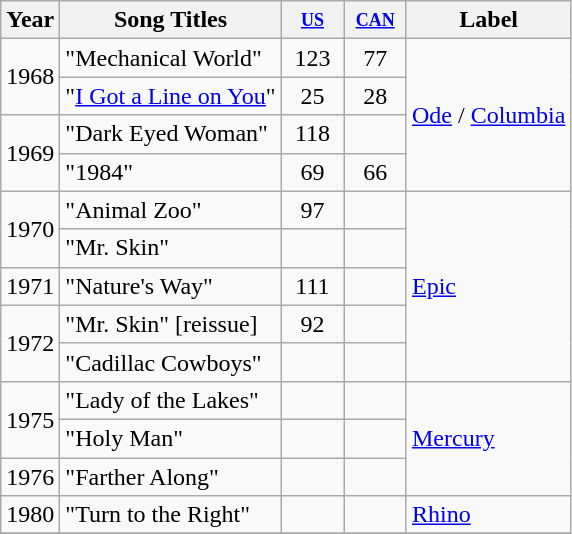<table class="wikitable">
<tr>
<th>Year</th>
<th>Song Titles</th>
<th style="width:3em;font-size:75%"><a href='#'>US</a><br></th>
<th style="width:3em;font-size:75%"><a href='#'>CAN</a><br></th>
<th>Label</th>
</tr>
<tr>
<td rowspan="2">1968</td>
<td>"Mechanical World"</td>
<td align="center">123</td>
<td align="center">77</td>
<td rowspan="4"><a href='#'>Ode</a> / <a href='#'>Columbia</a></td>
</tr>
<tr>
<td>"<a href='#'>I Got a Line on You</a>"</td>
<td align="center">25</td>
<td align="center">28</td>
</tr>
<tr>
<td rowspan="2">1969</td>
<td>"Dark Eyed Woman"</td>
<td align="center">118</td>
<td align="center"></td>
</tr>
<tr>
<td>"1984"</td>
<td align="center">69</td>
<td align="center">66</td>
</tr>
<tr>
<td rowspan="2">1970</td>
<td>"Animal Zoo"</td>
<td align="center">97</td>
<td align="center"></td>
<td rowspan="5"><a href='#'>Epic</a></td>
</tr>
<tr>
<td>"Mr. Skin"</td>
<td align="center"></td>
<td align="center"></td>
</tr>
<tr>
<td>1971</td>
<td>"Nature's Way"</td>
<td align="center">111</td>
<td align="center"></td>
</tr>
<tr>
<td rowspan="2">1972</td>
<td>"Mr. Skin" [reissue]</td>
<td align="center">92</td>
<td align="center"></td>
</tr>
<tr>
<td>"Cadillac Cowboys"</td>
<td align="center"></td>
<td align="center"></td>
</tr>
<tr>
<td rowspan="2">1975</td>
<td>"Lady of the Lakes"</td>
<td align="center"></td>
<td align="center"></td>
<td rowspan="3"><a href='#'>Mercury</a></td>
</tr>
<tr>
<td>"Holy Man"</td>
<td align="center"></td>
<td align="center"></td>
</tr>
<tr>
<td>1976</td>
<td>"Farther Along"</td>
<td align="center"></td>
<td align="center"></td>
</tr>
<tr>
<td>1980</td>
<td>"Turn to the Right"</td>
<td align="center"></td>
<td align="center"></td>
<td><a href='#'>Rhino</a></td>
</tr>
<tr>
</tr>
</table>
